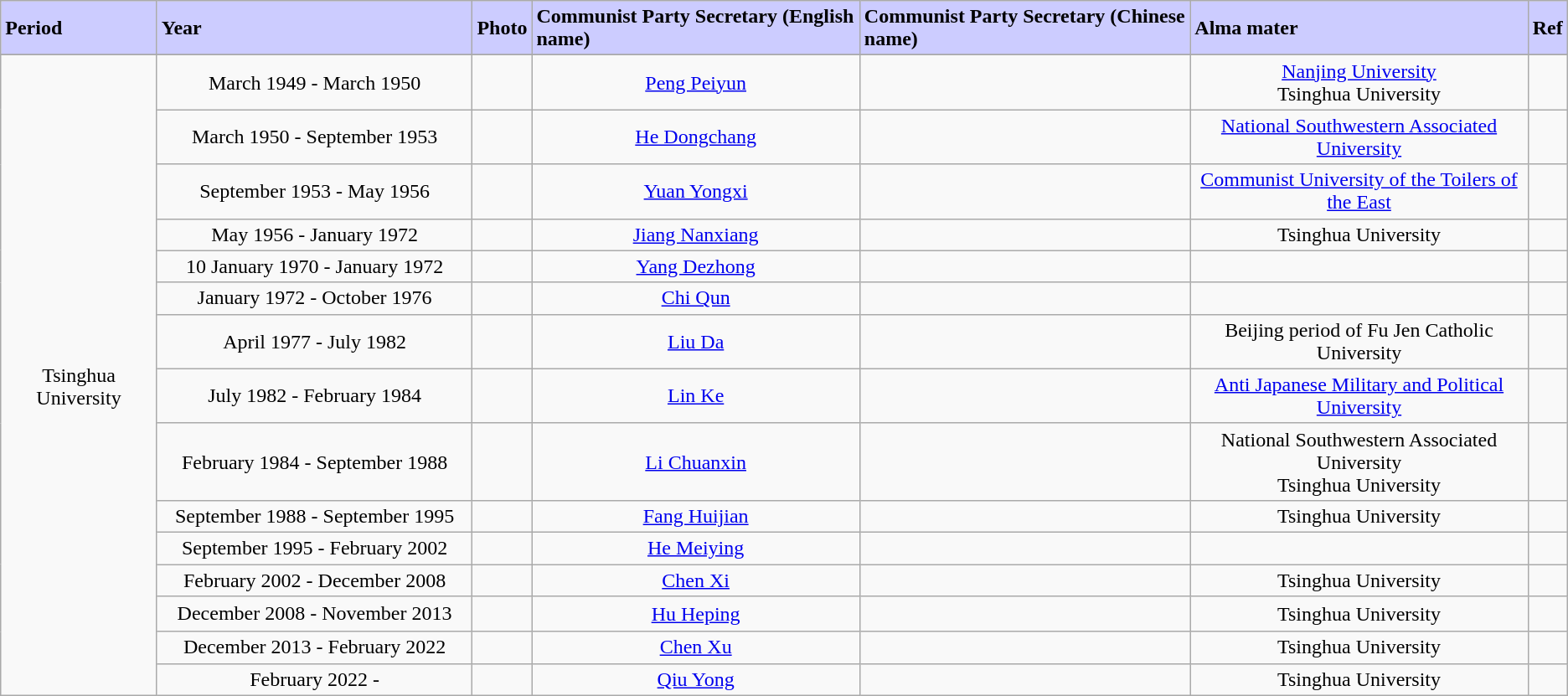<table class="wikitable">
<tr bgcolor="#ccccff">
<td><strong>Period</strong></td>
<td><strong>Year</strong></td>
<td><strong>Photo</strong></td>
<td><strong>Communist Party Secretary (English name)</strong></td>
<td><strong>Communist Party Secretary (Chinese name)</strong></td>
<td><strong>Alma mater</strong></td>
<td><strong>Ref</strong></td>
</tr>
<tr>
</tr>
<tr align="center">
<td rowspan=15><br>Tsinghua University</td>
<td>March 1949 - March 1950</td>
<td></td>
<td><a href='#'>Peng Peiyun</a></td>
<td></td>
<td><a href='#'>Nanjing University</a><br>Tsinghua University</td>
<td></td>
</tr>
<tr align="center">
<td>March 1950 - September 1953</td>
<td></td>
<td><a href='#'>He Dongchang</a></td>
<td></td>
<td><a href='#'>National Southwestern Associated University</a></td>
<td></td>
</tr>
<tr align="center">
<td>September 1953 - May 1956</td>
<td></td>
<td><a href='#'>Yuan Yongxi</a></td>
<td></td>
<td><a href='#'>Communist University of the Toilers of the East</a></td>
<td></td>
</tr>
<tr align="center">
<td>May 1956 - January 1972</td>
<td></td>
<td><a href='#'>Jiang Nanxiang</a></td>
<td></td>
<td>Tsinghua University</td>
<td></td>
</tr>
<tr align="center">
<td>10 January 1970 - January 1972</td>
<td></td>
<td><a href='#'>Yang Dezhong</a></td>
<td></td>
<td></td>
<td></td>
</tr>
<tr align="center">
<td>January 1972 - October 1976</td>
<td></td>
<td><a href='#'>Chi Qun</a></td>
<td></td>
<td></td>
<td></td>
</tr>
<tr align="center">
<td>April 1977 - July 1982</td>
<td></td>
<td><a href='#'>Liu Da</a></td>
<td></td>
<td>Beijing period of Fu Jen Catholic University</td>
<td></td>
</tr>
<tr align="center">
<td>July 1982 - February 1984</td>
<td></td>
<td><a href='#'>Lin Ke</a></td>
<td></td>
<td><a href='#'>Anti Japanese Military and Political University</a></td>
<td></td>
</tr>
<tr align="center">
<td>February 1984 - September 1988</td>
<td></td>
<td><a href='#'>Li Chuanxin</a></td>
<td></td>
<td>National Southwestern Associated University<br>Tsinghua University</td>
<td></td>
</tr>
<tr align="center">
<td>September 1988 - September 1995</td>
<td></td>
<td><a href='#'>Fang Huijian</a></td>
<td></td>
<td>Tsinghua University</td>
<td></td>
</tr>
<tr align="center">
<td>September 1995 - February 2002</td>
<td></td>
<td><a href='#'>He Meiying</a></td>
<td></td>
<td></td>
<td></td>
</tr>
<tr align="center">
<td>February 2002 - December 2008</td>
<td></td>
<td><a href='#'>Chen Xi</a></td>
<td></td>
<td>Tsinghua University</td>
<td></td>
</tr>
<tr align="center">
<td>December 2008 - November 2013　　　　</td>
<td></td>
<td><a href='#'>Hu Heping</a></td>
<td></td>
<td>Tsinghua University</td>
<td>　</td>
</tr>
<tr align="center">
<td>December 2013 - February 2022</td>
<td></td>
<td><a href='#'>Chen Xu</a></td>
<td></td>
<td>Tsinghua University</td>
<td></td>
</tr>
<tr align="center">
<td>February 2022 -</td>
<td></td>
<td><a href='#'>Qiu Yong</a></td>
<td></td>
<td>Tsinghua University</td>
<td></td>
</tr>
</table>
